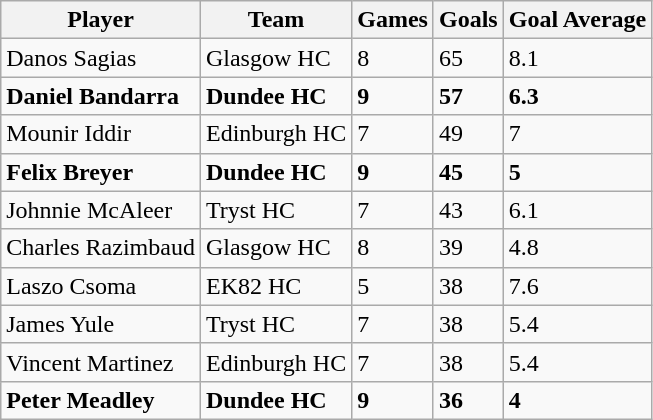<table class="wikitable">
<tr>
<th>Player</th>
<th>Team</th>
<th>Games</th>
<th>Goals</th>
<th>Goal Average</th>
</tr>
<tr>
<td>Danos Sagias</td>
<td>Glasgow HC</td>
<td>8</td>
<td>65</td>
<td>8.1</td>
</tr>
<tr>
<td><strong>Daniel Bandarra</strong></td>
<td><strong>Dundee HC</strong></td>
<td><strong>9</strong></td>
<td><strong>57</strong></td>
<td><strong>6.3</strong></td>
</tr>
<tr>
<td>Mounir Iddir</td>
<td>Edinburgh HC</td>
<td>7</td>
<td>49</td>
<td>7</td>
</tr>
<tr>
<td><strong>Felix Breyer</strong></td>
<td><strong>Dundee HC</strong></td>
<td><strong>9</strong></td>
<td><strong>45</strong></td>
<td><strong>5</strong></td>
</tr>
<tr>
<td>Johnnie McAleer</td>
<td>Tryst HC</td>
<td>7</td>
<td>43</td>
<td>6.1</td>
</tr>
<tr>
<td>Charles Razimbaud</td>
<td>Glasgow HC</td>
<td>8</td>
<td>39</td>
<td>4.8</td>
</tr>
<tr>
<td>Laszo Csoma</td>
<td>EK82 HC</td>
<td>5</td>
<td>38</td>
<td>7.6</td>
</tr>
<tr>
<td>James Yule</td>
<td>Tryst HC</td>
<td>7</td>
<td>38</td>
<td>5.4</td>
</tr>
<tr>
<td>Vincent Martinez</td>
<td>Edinburgh HC</td>
<td>7</td>
<td>38</td>
<td>5.4</td>
</tr>
<tr>
<td><strong>Peter Meadley</strong></td>
<td><strong>Dundee HC</strong></td>
<td><strong>9</strong></td>
<td><strong>36</strong></td>
<td><strong>4</strong></td>
</tr>
</table>
